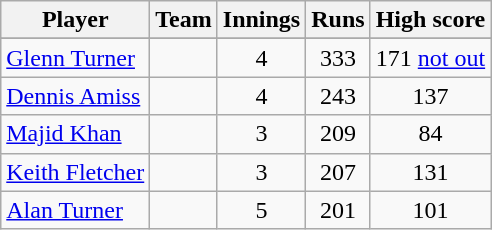<table class="wikitable" style="text-align:center">
<tr>
<th>Player</th>
<th>Team</th>
<th>Innings</th>
<th>Runs</th>
<th>High score</th>
</tr>
<tr>
</tr>
<tr>
<td style="text-align:left"><a href='#'>Glenn Turner</a></td>
<td style="text-align:left"></td>
<td>4</td>
<td>333</td>
<td>171 <a href='#'>not out</a></td>
</tr>
<tr>
<td style="text-align:left"><a href='#'>Dennis Amiss</a></td>
<td style="text-align:left"></td>
<td>4</td>
<td>243</td>
<td>137</td>
</tr>
<tr>
<td style="text-align:left"><a href='#'>Majid Khan</a></td>
<td style="text-align:left"></td>
<td>3</td>
<td>209</td>
<td>84</td>
</tr>
<tr>
<td style="text-align:left"><a href='#'>Keith Fletcher</a></td>
<td style="text-align:left"></td>
<td>3</td>
<td>207</td>
<td>131</td>
</tr>
<tr>
<td style="text-align:left"><a href='#'>Alan Turner</a></td>
<td style="text-align:left"></td>
<td>5</td>
<td>201</td>
<td>101</td>
</tr>
</table>
